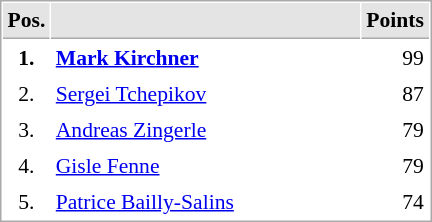<table cellspacing="1" cellpadding="3" style="border:1px solid #AAAAAA;font-size:90%">
<tr bgcolor="#E4E4E4">
<th style="border-bottom:1px solid #AAAAAA" width=10>Pos.</th>
<th style="border-bottom:1px solid #AAAAAA" width=200></th>
<th style="border-bottom:1px solid #AAAAAA" width=20>Points</th>
</tr>
<tr>
<td align="center"><strong>1.</strong></td>
<td> <strong><a href='#'>Mark Kirchner</a></strong></td>
<td align="right">99</td>
</tr>
<tr>
<td align="center">2.</td>
<td> <a href='#'>Sergei Tchepikov</a></td>
<td align="right">87</td>
</tr>
<tr>
<td align="center">3.</td>
<td> <a href='#'>Andreas Zingerle</a></td>
<td align="right">79</td>
</tr>
<tr>
<td align="center">4.</td>
<td> <a href='#'>Gisle Fenne</a></td>
<td align="right">79</td>
</tr>
<tr>
<td align="center">5.</td>
<td> <a href='#'>Patrice Bailly-Salins</a></td>
<td align="right">74</td>
</tr>
</table>
